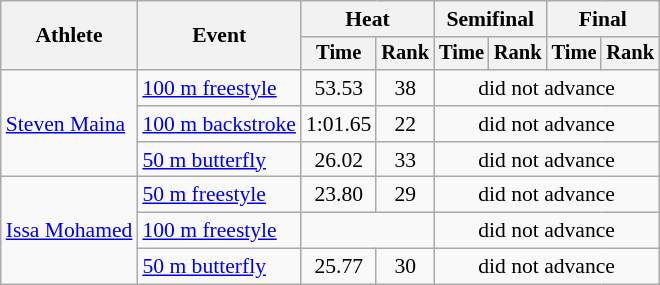<table class=wikitable style=font-size:90%>
<tr>
<th rowspan=2>Athlete</th>
<th rowspan=2>Event</th>
<th colspan=2>Heat</th>
<th colspan=2>Semifinal</th>
<th colspan=2>Final</th>
</tr>
<tr style=font-size:95%>
<th>Time</th>
<th>Rank</th>
<th>Time</th>
<th>Rank</th>
<th>Time</th>
<th>Rank</th>
</tr>
<tr align=center>
<td align=left rowspan=3><a href='#'>Steven Maina</a></td>
<td align=left><a href='#'>100 m freestyle</a></td>
<td>53.53</td>
<td>38</td>
<td colspan=4>did not advance</td>
</tr>
<tr align=center>
<td align=left><a href='#'>100 m backstroke</a></td>
<td>1:01.65</td>
<td>22</td>
<td colspan=4>did not advance</td>
</tr>
<tr align=center>
<td align=left><a href='#'>50 m butterfly</a></td>
<td>26.02</td>
<td>33</td>
<td colspan=4>did not advance</td>
</tr>
<tr align=center>
<td align=left rowspan=3><a href='#'>Issa Mohamed</a></td>
<td align=left><a href='#'>50 m freestyle</a></td>
<td>23.80</td>
<td>29</td>
<td colspan=4>did not advance</td>
</tr>
<tr align=center>
<td align=left><a href='#'>100 m freestyle</a></td>
<td colspan=2></td>
<td colspan=4>did not advance</td>
</tr>
<tr align=center>
<td align=left><a href='#'>50 m butterfly</a></td>
<td>25.77</td>
<td>30</td>
<td colspan=4>did not advance</td>
</tr>
</table>
